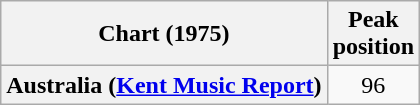<table class="wikitable plainrowheaders">
<tr>
<th scope="col">Chart (1975)</th>
<th scope="col">Peak<br>position</th>
</tr>
<tr>
<th scope="row">Australia (<a href='#'>Kent Music Report</a>)</th>
<td align="center">96</td>
</tr>
</table>
